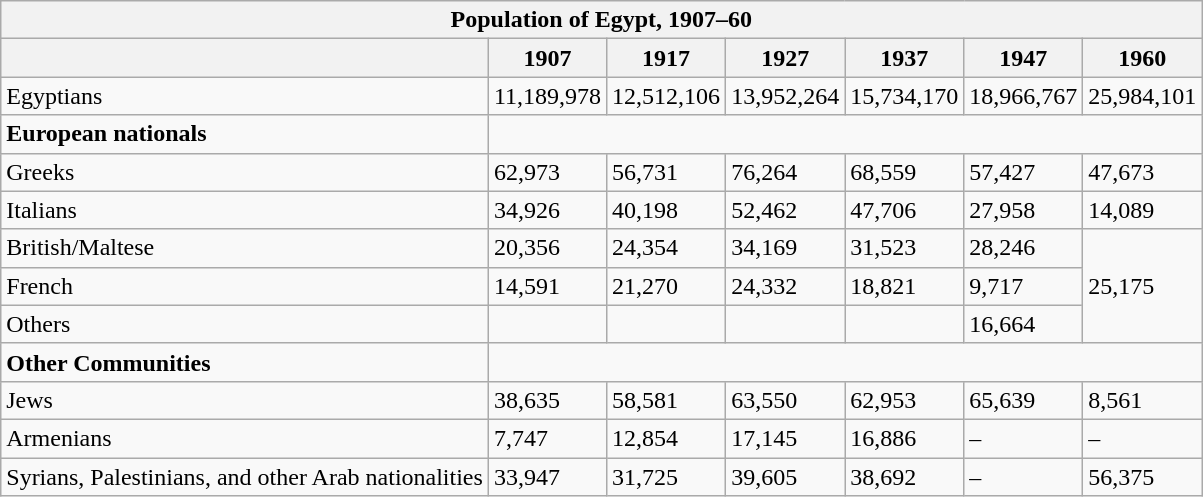<table class="wikitable">
<tr>
<th colspan="7">Population of Egypt, 1907–60</th>
</tr>
<tr>
<th></th>
<th>1907</th>
<th>1917</th>
<th>1927</th>
<th>1937</th>
<th>1947</th>
<th>1960</th>
</tr>
<tr>
<td>Egyptians</td>
<td>11,189,978</td>
<td>12,512,106</td>
<td>13,952,264</td>
<td>15,734,170</td>
<td>18,966,767</td>
<td>25,984,101</td>
</tr>
<tr>
<td><strong>European nationals</strong></td>
<td colspan="6"></td>
</tr>
<tr>
<td>Greeks</td>
<td>62,973</td>
<td>56,731</td>
<td>76,264</td>
<td>68,559</td>
<td>57,427</td>
<td>47,673</td>
</tr>
<tr>
<td>Italians</td>
<td>34,926</td>
<td>40,198</td>
<td>52,462</td>
<td>47,706</td>
<td>27,958</td>
<td>14,089</td>
</tr>
<tr>
<td>British/Maltese</td>
<td>20,356</td>
<td>24,354</td>
<td>34,169</td>
<td>31,523</td>
<td>28,246</td>
<td rowspan="3">25,175</td>
</tr>
<tr>
<td>French</td>
<td>14,591</td>
<td>21,270</td>
<td>24,332</td>
<td>18,821</td>
<td>9,717</td>
</tr>
<tr>
<td>Others</td>
<td></td>
<td></td>
<td></td>
<td></td>
<td>16,664</td>
</tr>
<tr>
<td><strong>Other Communities</strong></td>
<td colspan="6"></td>
</tr>
<tr>
<td>Jews</td>
<td>38,635</td>
<td>58,581</td>
<td>63,550</td>
<td>62,953</td>
<td>65,639</td>
<td>8,561</td>
</tr>
<tr>
<td>Armenians</td>
<td>7,747</td>
<td>12,854</td>
<td>17,145</td>
<td>16,886</td>
<td>–</td>
<td>–</td>
</tr>
<tr>
<td>Syrians, Palestinians, and other Arab nationalities</td>
<td>33,947</td>
<td>31,725</td>
<td>39,605</td>
<td>38,692</td>
<td>–</td>
<td>56,375</td>
</tr>
</table>
